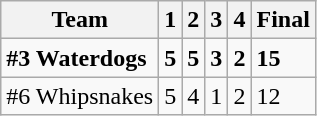<table class="wikitable">
<tr>
<th>Team</th>
<th>1</th>
<th>2</th>
<th>3</th>
<th>4</th>
<th>Final</th>
</tr>
<tr>
<td><strong>#3 Waterdogs</strong></td>
<td><strong>5</strong></td>
<td><strong>5</strong></td>
<td><strong>3</strong></td>
<td><strong>2</strong></td>
<td><strong>15</strong></td>
</tr>
<tr>
<td>#6 Whipsnakes</td>
<td>5</td>
<td>4</td>
<td>1</td>
<td>2</td>
<td>12</td>
</tr>
</table>
